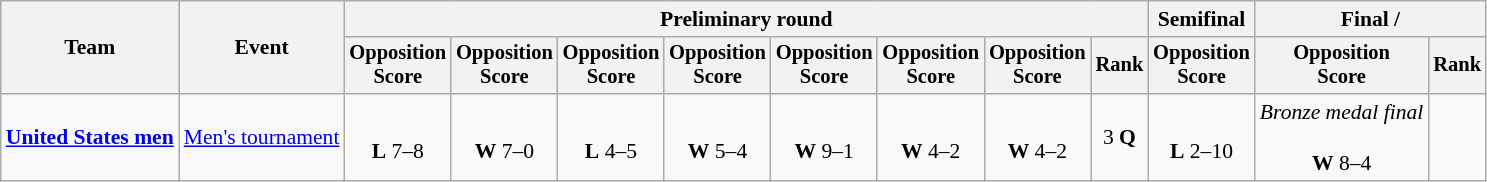<table class=wikitable style=font-size:90%;text-align:center>
<tr>
<th rowspan=2>Team</th>
<th rowspan=2>Event</th>
<th colspan=8>Preliminary round</th>
<th>Semifinal</th>
<th colspan=2>Final / </th>
</tr>
<tr style=font-size:95%>
<th>Opposition<br>Score</th>
<th>Opposition<br>Score</th>
<th>Opposition<br>Score</th>
<th>Opposition<br>Score</th>
<th>Opposition<br>Score</th>
<th>Opposition<br>Score</th>
<th>Opposition<br>Score</th>
<th>Rank</th>
<th>Opposition<br>Score</th>
<th>Opposition<br>Score</th>
<th>Rank</th>
</tr>
<tr>
<td align=left><strong><a href='#'>United States men</a></strong></td>
<td align=left><a href='#'>Men's tournament</a></td>
<td><br><strong>L</strong> 7–8</td>
<td><br><strong>W</strong> 7–0</td>
<td><br><strong>L</strong> 4–5</td>
<td><br><strong>W</strong> 5–4</td>
<td><br><strong>W</strong> 9–1</td>
<td><br><strong>W</strong> 4–2</td>
<td><br><strong>W</strong> 4–2</td>
<td>3 <strong>Q</strong></td>
<td><br><strong>L</strong> 2–10</td>
<td><em>Bronze medal final</em><br><br><strong>W</strong> 8–4</td>
<td></td>
</tr>
</table>
